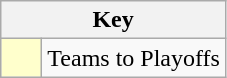<table class="wikitable" style="text-align: center;">
<tr>
<th colspan=2>Key</th>
</tr>
<tr>
<td style="background:#ffffcc; width:20px;"></td>
<td align=left>Teams to Playoffs</td>
</tr>
</table>
